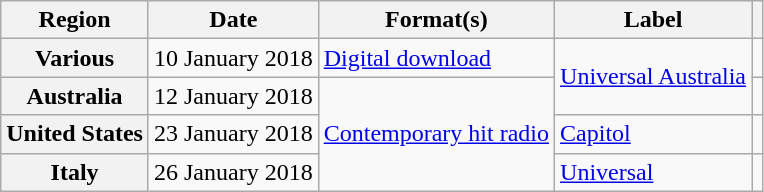<table class="wikitable plainrowheaders">
<tr>
<th scope="col">Region</th>
<th scope="col">Date</th>
<th scope="col">Format(s)</th>
<th scope="col">Label</th>
<th scope="col"></th>
</tr>
<tr>
<th scope="row">Various</th>
<td>10 January 2018</td>
<td><a href='#'>Digital download</a></td>
<td rowspan="2"><a href='#'>Universal Australia</a></td>
<td></td>
</tr>
<tr>
<th scope="row">Australia</th>
<td>12 January 2018</td>
<td rowspan="3"><a href='#'>Contemporary hit radio</a></td>
<td></td>
</tr>
<tr>
<th scope="row">United States</th>
<td>23 January 2018</td>
<td><a href='#'>Capitol</a></td>
<td></td>
</tr>
<tr>
<th scope="row">Italy</th>
<td>26 January 2018</td>
<td><a href='#'>Universal</a></td>
<td></td>
</tr>
</table>
